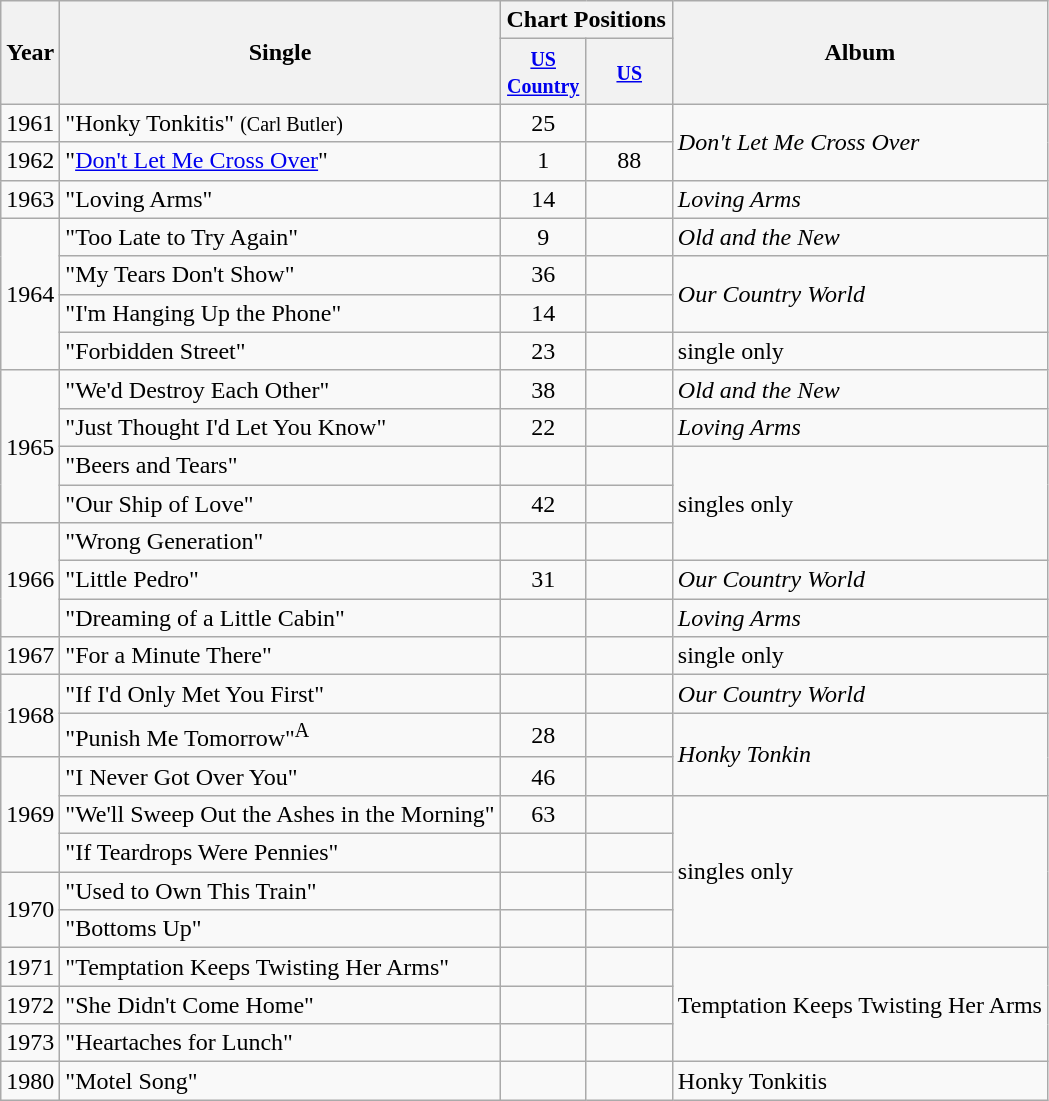<table class="wikitable">
<tr>
<th rowspan="2">Year</th>
<th rowspan="2">Single</th>
<th colspan="2">Chart Positions</th>
<th rowspan="2">Album</th>
</tr>
<tr>
<th width="50"><small><a href='#'>US Country</a></small></th>
<th width="50"><small><a href='#'>US</a></small></th>
</tr>
<tr>
<td>1961</td>
<td>"Honky Tonkitis" <small>(Carl Butler)</small></td>
<td align="center">25</td>
<td></td>
<td rowspan="2"><em>Don't Let Me Cross Over</em></td>
</tr>
<tr>
<td>1962</td>
<td>"<a href='#'>Don't Let Me Cross Over</a>"</td>
<td align="center">1</td>
<td align="center">88</td>
</tr>
<tr>
<td>1963</td>
<td>"Loving Arms"</td>
<td align="center">14</td>
<td></td>
<td><em>Loving Arms</em></td>
</tr>
<tr>
<td rowspan="4">1964</td>
<td>"Too Late to Try Again"</td>
<td align="center">9</td>
<td></td>
<td><em>Old and the New</em></td>
</tr>
<tr>
<td>"My Tears Don't Show"</td>
<td align="center">36</td>
<td></td>
<td rowspan="2"><em>Our Country World</em></td>
</tr>
<tr>
<td>"I'm Hanging Up the Phone"</td>
<td align="center">14</td>
<td></td>
</tr>
<tr>
<td>"Forbidden Street"</td>
<td align="center">23</td>
<td></td>
<td>single only</td>
</tr>
<tr>
<td rowspan="4">1965</td>
<td>"We'd Destroy Each Other"</td>
<td align="center">38</td>
<td></td>
<td><em>Old and the New</em></td>
</tr>
<tr>
<td>"Just Thought I'd Let You Know"</td>
<td align="center">22</td>
<td></td>
<td><em>Loving Arms</em></td>
</tr>
<tr>
<td>"Beers and Tears"</td>
<td></td>
<td></td>
<td rowspan="3">singles only</td>
</tr>
<tr>
<td>"Our Ship of Love"</td>
<td align="center">42</td>
<td></td>
</tr>
<tr>
<td rowspan="3">1966</td>
<td>"Wrong Generation"</td>
<td></td>
<td></td>
</tr>
<tr>
<td>"Little Pedro"</td>
<td align="center">31</td>
<td></td>
<td><em>Our Country World</em></td>
</tr>
<tr>
<td>"Dreaming of a Little Cabin"</td>
<td></td>
<td></td>
<td><em>Loving Arms</em></td>
</tr>
<tr>
<td>1967</td>
<td>"For a Minute There"</td>
<td></td>
<td></td>
<td>single only</td>
</tr>
<tr>
<td rowspan="2">1968</td>
<td>"If I'd Only Met You First"</td>
<td></td>
<td></td>
<td><em>Our Country World</em></td>
</tr>
<tr>
<td>"Punish Me Tomorrow"<sup>A</sup></td>
<td align="center">28</td>
<td></td>
<td rowspan="2"><em>Honky Tonkin<strong></td>
</tr>
<tr>
<td rowspan="3">1969</td>
<td>"I Never Got Over You"</td>
<td align="center">46</td>
<td></td>
</tr>
<tr>
<td>"We'll Sweep Out the Ashes in the Morning"</td>
<td align="center">63</td>
<td></td>
<td rowspan="4">singles only</td>
</tr>
<tr>
<td>"If Teardrops Were Pennies"</td>
<td></td>
<td></td>
</tr>
<tr>
<td rowspan="2">1970</td>
<td>"Used to Own This Train"</td>
<td></td>
<td></td>
</tr>
<tr>
<td>"Bottoms Up"</td>
<td></td>
<td></td>
</tr>
<tr>
<td>1971</td>
<td>"Temptation Keeps Twisting Her Arms"</td>
<td></td>
<td></td>
<td rowspan="3"></em>Temptation Keeps Twisting Her Arms<em></td>
</tr>
<tr>
<td>1972</td>
<td>"She Didn't Come Home"</td>
<td></td>
<td></td>
</tr>
<tr>
<td>1973</td>
<td>"Heartaches for Lunch"</td>
<td></td>
<td></td>
</tr>
<tr>
<td>1980</td>
<td>"Motel Song"</td>
<td></td>
<td></td>
<td></em>Honky Tonkitis<em></td>
</tr>
</table>
